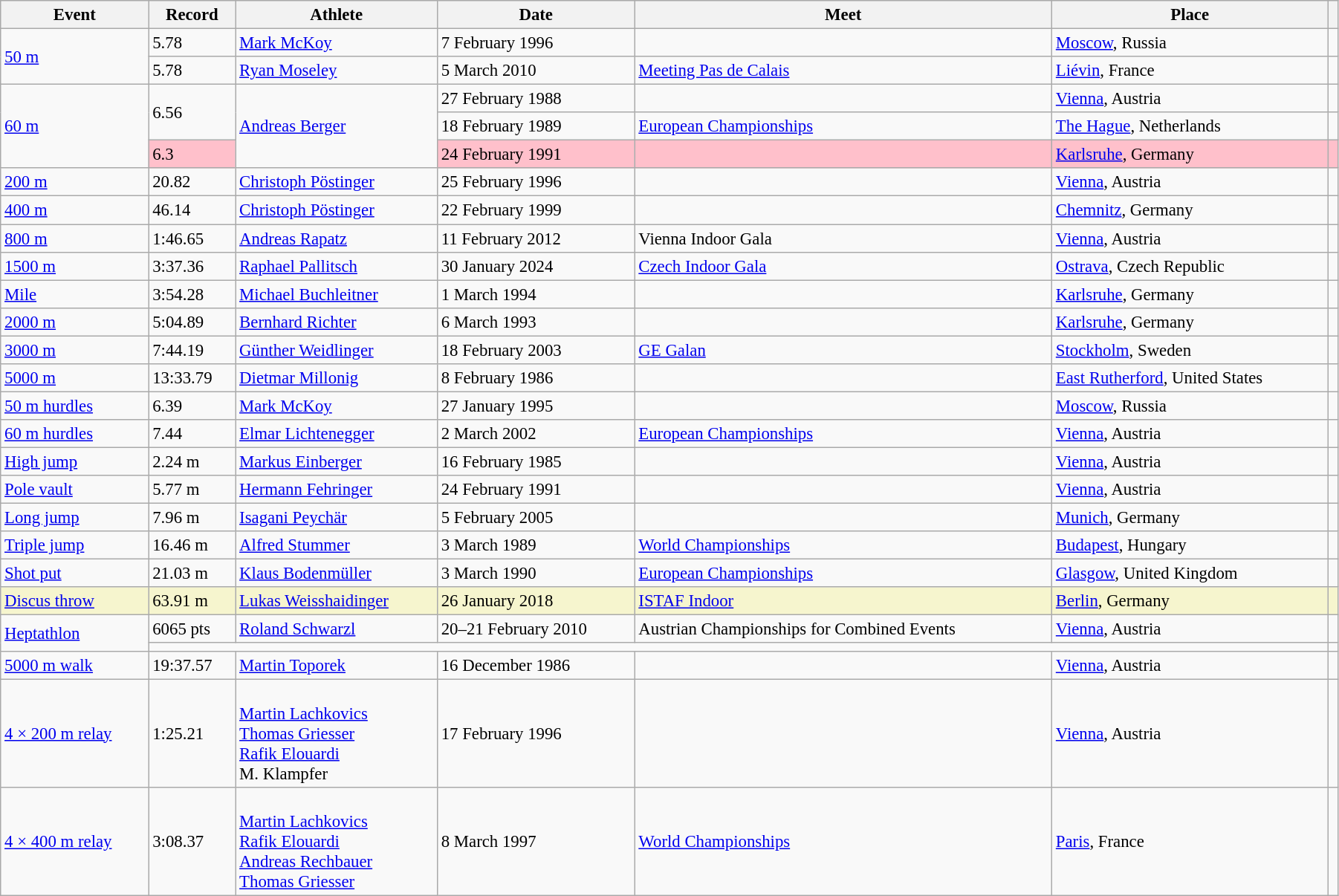<table class="wikitable" style="font-size:95%; width: 95%;">
<tr>
<th>Event</th>
<th>Record</th>
<th>Athlete</th>
<th>Date</th>
<th>Meet</th>
<th>Place</th>
<th></th>
</tr>
<tr>
<td rowspan=2><a href='#'>50 m</a></td>
<td>5.78</td>
<td><a href='#'>Mark McKoy</a></td>
<td>7 February 1996</td>
<td></td>
<td><a href='#'>Moscow</a>, Russia</td>
<td></td>
</tr>
<tr>
<td>5.78</td>
<td><a href='#'>Ryan Moseley</a></td>
<td>5 March 2010</td>
<td><a href='#'>Meeting Pas de Calais</a></td>
<td><a href='#'>Liévin</a>, France</td>
<td></td>
</tr>
<tr>
<td rowspan=3><a href='#'>60 m</a></td>
<td rowspan=2>6.56</td>
<td rowspan=3><a href='#'>Andreas Berger</a></td>
<td>27 February 1988</td>
<td></td>
<td><a href='#'>Vienna</a>, Austria</td>
<td></td>
</tr>
<tr>
<td>18 February 1989</td>
<td><a href='#'>European Championships</a></td>
<td><a href='#'>The Hague</a>, Netherlands</td>
<td></td>
</tr>
<tr style="background:pink">
<td>6.3  </td>
<td>24 February 1991</td>
<td></td>
<td><a href='#'>Karlsruhe</a>, Germany</td>
<td></td>
</tr>
<tr>
<td><a href='#'>200 m</a></td>
<td>20.82</td>
<td><a href='#'>Christoph Pöstinger</a></td>
<td>25 February 1996</td>
<td></td>
<td><a href='#'>Vienna</a>, Austria</td>
<td></td>
</tr>
<tr>
<td><a href='#'>400 m</a></td>
<td>46.14</td>
<td><a href='#'>Christoph Pöstinger</a></td>
<td>22 February 1999</td>
<td></td>
<td><a href='#'>Chemnitz</a>, Germany</td>
<td></td>
</tr>
<tr>
<td><a href='#'>800 m</a></td>
<td>1:46.65</td>
<td><a href='#'>Andreas Rapatz</a></td>
<td>11 February 2012</td>
<td>Vienna Indoor Gala</td>
<td><a href='#'>Vienna</a>, Austria</td>
<td></td>
</tr>
<tr>
<td><a href='#'>1500 m</a></td>
<td>3:37.36</td>
<td><a href='#'>Raphael Pallitsch</a></td>
<td>30 January 2024</td>
<td><a href='#'>Czech Indoor Gala</a></td>
<td><a href='#'>Ostrava</a>, Czech Republic</td>
<td></td>
</tr>
<tr>
<td><a href='#'>Mile</a></td>
<td>3:54.28</td>
<td><a href='#'>Michael Buchleitner</a></td>
<td>1 March 1994</td>
<td></td>
<td><a href='#'>Karlsruhe</a>, Germany</td>
<td></td>
</tr>
<tr>
<td><a href='#'>2000 m</a></td>
<td>5:04.89</td>
<td><a href='#'>Bernhard Richter</a></td>
<td>6 March 1993</td>
<td></td>
<td><a href='#'>Karlsruhe</a>, Germany</td>
<td></td>
</tr>
<tr>
<td><a href='#'>3000 m</a></td>
<td>7:44.19</td>
<td><a href='#'>Günther Weidlinger</a></td>
<td>18 February 2003</td>
<td><a href='#'>GE Galan</a></td>
<td><a href='#'>Stockholm</a>, Sweden</td>
<td></td>
</tr>
<tr>
<td><a href='#'>5000 m</a></td>
<td>13:33.79</td>
<td><a href='#'>Dietmar Millonig</a></td>
<td>8 February 1986</td>
<td></td>
<td><a href='#'>East Rutherford</a>, United States</td>
<td></td>
</tr>
<tr>
<td><a href='#'>50 m hurdles</a></td>
<td>6.39</td>
<td><a href='#'>Mark McKoy</a></td>
<td>27 January 1995</td>
<td></td>
<td><a href='#'>Moscow</a>, Russia</td>
<td></td>
</tr>
<tr>
<td><a href='#'>60 m hurdles</a></td>
<td>7.44</td>
<td><a href='#'>Elmar Lichtenegger</a></td>
<td>2 March 2002</td>
<td><a href='#'>European Championships</a></td>
<td><a href='#'>Vienna</a>, Austria</td>
<td></td>
</tr>
<tr>
<td><a href='#'>High jump</a></td>
<td>2.24 m</td>
<td><a href='#'>Markus Einberger</a></td>
<td>16 February 1985</td>
<td></td>
<td><a href='#'>Vienna</a>, Austria</td>
<td></td>
</tr>
<tr>
<td><a href='#'>Pole vault</a></td>
<td>5.77 m </td>
<td><a href='#'>Hermann Fehringer</a></td>
<td>24 February 1991</td>
<td></td>
<td><a href='#'>Vienna</a>, Austria</td>
<td></td>
</tr>
<tr>
<td><a href='#'>Long jump</a></td>
<td>7.96 m</td>
<td><a href='#'>Isagani Peychär</a></td>
<td>5 February 2005</td>
<td></td>
<td><a href='#'>Munich</a>, Germany</td>
<td></td>
</tr>
<tr>
<td><a href='#'>Triple jump</a></td>
<td>16.46 m</td>
<td><a href='#'>Alfred Stummer</a></td>
<td>3 March 1989</td>
<td><a href='#'>World Championships</a></td>
<td><a href='#'>Budapest</a>, Hungary</td>
<td></td>
</tr>
<tr>
<td><a href='#'>Shot put</a></td>
<td>21.03 m </td>
<td><a href='#'>Klaus Bodenmüller</a></td>
<td>3 March 1990</td>
<td><a href='#'>European Championships</a></td>
<td><a href='#'>Glasgow</a>, United Kingdom</td>
<td></td>
</tr>
<tr style="background:#f6F5CE;">
<td><a href='#'>Discus throw</a></td>
<td>63.91 m</td>
<td><a href='#'>Lukas Weisshaidinger</a></td>
<td>26 January 2018</td>
<td><a href='#'>ISTAF Indoor</a></td>
<td><a href='#'>Berlin</a>, Germany</td>
<td></td>
</tr>
<tr>
<td rowspan=2><a href='#'>Heptathlon</a></td>
<td>6065 pts</td>
<td><a href='#'>Roland Schwarzl</a></td>
<td>20–21 February 2010</td>
<td>Austrian Championships for Combined Events</td>
<td><a href='#'>Vienna</a>, Austria</td>
<td></td>
</tr>
<tr>
<td colspan=5></td>
<td></td>
</tr>
<tr>
<td><a href='#'>5000 m walk</a></td>
<td>19:37.57</td>
<td><a href='#'>Martin Toporek</a></td>
<td>16 December 1986</td>
<td></td>
<td><a href='#'>Vienna</a>, Austria</td>
<td></td>
</tr>
<tr>
<td><a href='#'>4 × 200 m relay</a></td>
<td>1:25.21</td>
<td><br><a href='#'>Martin Lachkovics</a><br><a href='#'>Thomas Griesser</a><br><a href='#'>Rafik Elouardi</a><br>M. Klampfer</td>
<td>17 February 1996</td>
<td></td>
<td><a href='#'>Vienna</a>, Austria</td>
<td></td>
</tr>
<tr>
<td><a href='#'>4 × 400 m relay</a></td>
<td>3:08.37</td>
<td><br><a href='#'>Martin Lachkovics</a><br><a href='#'>Rafik Elouardi</a><br><a href='#'>Andreas Rechbauer</a><br><a href='#'>Thomas Griesser</a></td>
<td>8 March 1997</td>
<td><a href='#'>World Championships</a></td>
<td><a href='#'>Paris</a>, France</td>
<td></td>
</tr>
</table>
